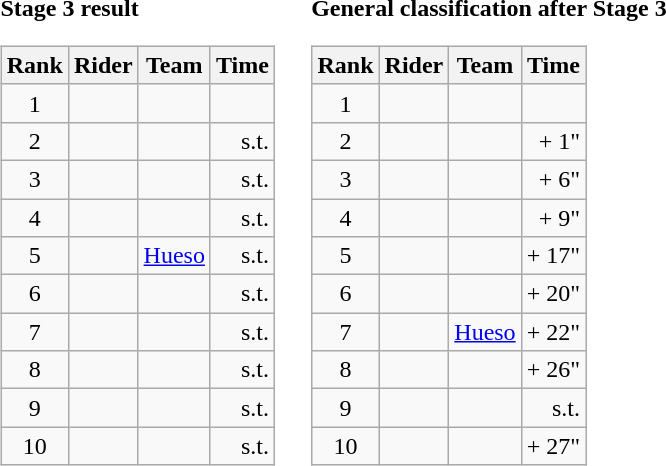<table>
<tr>
<td><strong>Stage 3 result</strong><br><table class="wikitable">
<tr>
<th scope="col">Rank</th>
<th scope="col">Rider</th>
<th scope="col">Team</th>
<th scope="col">Time</th>
</tr>
<tr>
<td style="text-align:center;">1</td>
<td></td>
<td></td>
<td style="text-align:right;"></td>
</tr>
<tr>
<td style="text-align:center;">2</td>
<td></td>
<td></td>
<td style="text-align:right;">s.t.</td>
</tr>
<tr>
<td style="text-align:center;">3</td>
<td></td>
<td></td>
<td style="text-align:right;">s.t.</td>
</tr>
<tr>
<td style="text-align:center;">4</td>
<td></td>
<td></td>
<td style="text-align:right;">s.t.</td>
</tr>
<tr>
<td style="text-align:center;">5</td>
<td></td>
<td><a href='#'>Hueso</a></td>
<td style="text-align:right;">s.t.</td>
</tr>
<tr>
<td style="text-align:center;">6</td>
<td></td>
<td></td>
<td style="text-align:right;">s.t.</td>
</tr>
<tr>
<td style="text-align:center;">7</td>
<td></td>
<td></td>
<td style="text-align:right;">s.t.</td>
</tr>
<tr>
<td style="text-align:center;">8</td>
<td></td>
<td></td>
<td style="text-align:right;">s.t.</td>
</tr>
<tr>
<td style="text-align:center;">9</td>
<td></td>
<td></td>
<td style="text-align:right;">s.t.</td>
</tr>
<tr>
<td style="text-align:center;">10</td>
<td></td>
<td></td>
<td style="text-align:right;">s.t.</td>
</tr>
</table>
</td>
<td></td>
<td><strong>General classification after Stage 3</strong><br><table class="wikitable">
<tr>
<th scope="col">Rank</th>
<th scope="col">Rider</th>
<th scope="col">Team</th>
<th scope="col">Time</th>
</tr>
<tr>
<td style="text-align:center;">1</td>
<td></td>
<td></td>
<td style="text-align:right;"></td>
</tr>
<tr>
<td style="text-align:center;">2</td>
<td></td>
<td></td>
<td style="text-align:right;">+ 1"</td>
</tr>
<tr>
<td style="text-align:center;">3</td>
<td></td>
<td></td>
<td style="text-align:right;">+ 6"</td>
</tr>
<tr>
<td style="text-align:center;">4</td>
<td></td>
<td></td>
<td style="text-align:right;">+ 9"</td>
</tr>
<tr>
<td style="text-align:center;">5</td>
<td></td>
<td></td>
<td style="text-align:right;">+ 17"</td>
</tr>
<tr>
<td style="text-align:center;">6</td>
<td></td>
<td></td>
<td style="text-align:right;">+ 20"</td>
</tr>
<tr>
<td style="text-align:center;">7</td>
<td></td>
<td><a href='#'>Hueso</a></td>
<td style="text-align:right;">+ 22"</td>
</tr>
<tr>
<td style="text-align:center;">8</td>
<td></td>
<td></td>
<td style="text-align:right;">+ 26"</td>
</tr>
<tr>
<td style="text-align:center;">9</td>
<td></td>
<td></td>
<td style="text-align:right;">s.t.</td>
</tr>
<tr>
<td style="text-align:center;">10</td>
<td></td>
<td></td>
<td style="text-align:right;">+ 27"</td>
</tr>
</table>
</td>
</tr>
</table>
